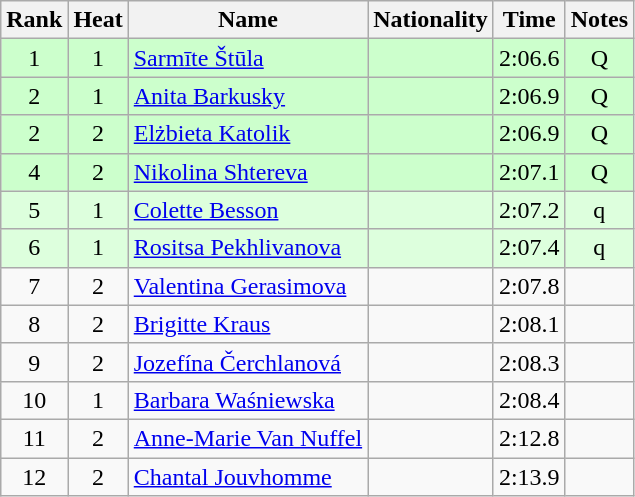<table class="wikitable sortable" style="text-align:center">
<tr>
<th>Rank</th>
<th>Heat</th>
<th>Name</th>
<th>Nationality</th>
<th>Time</th>
<th>Notes</th>
</tr>
<tr bgcolor=ccffcc>
<td>1</td>
<td>1</td>
<td align="left"><a href='#'>Sarmīte Štūla</a></td>
<td align=left></td>
<td>2:06.6</td>
<td>Q</td>
</tr>
<tr bgcolor=ccffcc>
<td>2</td>
<td>1</td>
<td align="left"><a href='#'>Anita Barkusky</a></td>
<td align=left></td>
<td>2:06.9</td>
<td>Q</td>
</tr>
<tr bgcolor=ccffcc>
<td>2</td>
<td>2</td>
<td align="left"><a href='#'>Elżbieta Katolik</a></td>
<td align=left></td>
<td>2:06.9</td>
<td>Q</td>
</tr>
<tr bgcolor=ccffcc>
<td>4</td>
<td>2</td>
<td align="left"><a href='#'>Nikolina Shtereva</a></td>
<td align=left></td>
<td>2:07.1</td>
<td>Q</td>
</tr>
<tr bgcolor=ddffdd>
<td>5</td>
<td>1</td>
<td align="left"><a href='#'>Colette Besson</a></td>
<td align=left></td>
<td>2:07.2</td>
<td>q</td>
</tr>
<tr bgcolor=ddffdd>
<td>6</td>
<td>1</td>
<td align="left"><a href='#'>Rositsa Pekhlivanova</a></td>
<td align=left></td>
<td>2:07.4</td>
<td>q</td>
</tr>
<tr>
<td>7</td>
<td>2</td>
<td align="left"><a href='#'>Valentina Gerasimova</a></td>
<td align=left></td>
<td>2:07.8</td>
<td></td>
</tr>
<tr>
<td>8</td>
<td>2</td>
<td align="left"><a href='#'>Brigitte Kraus</a></td>
<td align=left></td>
<td>2:08.1</td>
<td></td>
</tr>
<tr>
<td>9</td>
<td>2</td>
<td align="left"><a href='#'>Jozefína Čerchlanová</a></td>
<td align=left></td>
<td>2:08.3</td>
<td></td>
</tr>
<tr>
<td>10</td>
<td>1</td>
<td align="left"><a href='#'>Barbara Waśniewska</a></td>
<td align=left></td>
<td>2:08.4</td>
<td></td>
</tr>
<tr>
<td>11</td>
<td>2</td>
<td align="left"><a href='#'>Anne-Marie Van Nuffel</a></td>
<td align=left></td>
<td>2:12.8</td>
<td></td>
</tr>
<tr>
<td>12</td>
<td>2</td>
<td align="left"><a href='#'>Chantal Jouvhomme</a></td>
<td align=left></td>
<td>2:13.9</td>
<td></td>
</tr>
</table>
